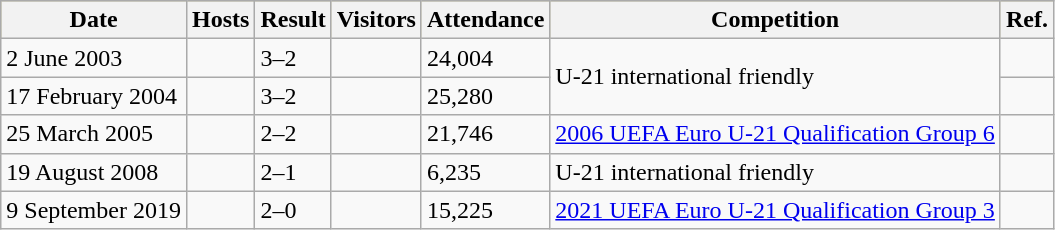<table class="wikitable">
<tr style="background:#bdb76b;">
<th>Date</th>
<th>Hosts</th>
<th>Result</th>
<th>Visitors</th>
<th>Attendance</th>
<th>Competition</th>
<th>Ref.</th>
</tr>
<tr>
<td>2 June 2003</td>
<td></td>
<td>3–2</td>
<td></td>
<td>24,004</td>
<td rowspan=2>U-21 international friendly</td>
<td></td>
</tr>
<tr>
<td>17 February 2004</td>
<td></td>
<td>3–2</td>
<td></td>
<td>25,280</td>
<td></td>
</tr>
<tr>
<td>25 March 2005</td>
<td></td>
<td>2–2</td>
<td></td>
<td>21,746</td>
<td><a href='#'>2006 UEFA Euro U-21 Qualification Group 6</a></td>
<td></td>
</tr>
<tr>
<td>19 August 2008</td>
<td></td>
<td>2–1</td>
<td></td>
<td>6,235</td>
<td>U-21 international friendly</td>
<td></td>
</tr>
<tr>
<td>9 September 2019</td>
<td></td>
<td>2–0</td>
<td></td>
<td>15,225</td>
<td><a href='#'>2021 UEFA Euro U-21 Qualification Group 3</a></td>
<td></td>
</tr>
</table>
